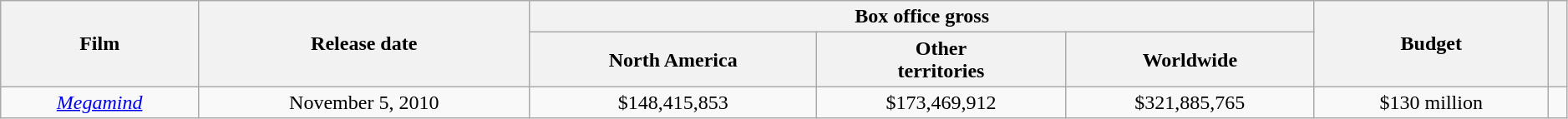<table class="wikitable" width=99% border="1" style="text-align: center;">
<tr>
<th rowspan="2">Film</th>
<th rowspan="2">Release date</th>
<th colspan="3">Box office gross</th>
<th rowspan="2">Budget</th>
<th rowspan="2"></th>
</tr>
<tr>
<th>North America</th>
<th>Other <br>territories</th>
<th>Worldwide</th>
</tr>
<tr>
<td><em><a href='#'>Megamind</a></em></td>
<td>November 5, 2010</td>
<td>$148,415,853</td>
<td>$173,469,912</td>
<td>$321,885,765</td>
<td>$130 million</td>
<td></td>
</tr>
</table>
